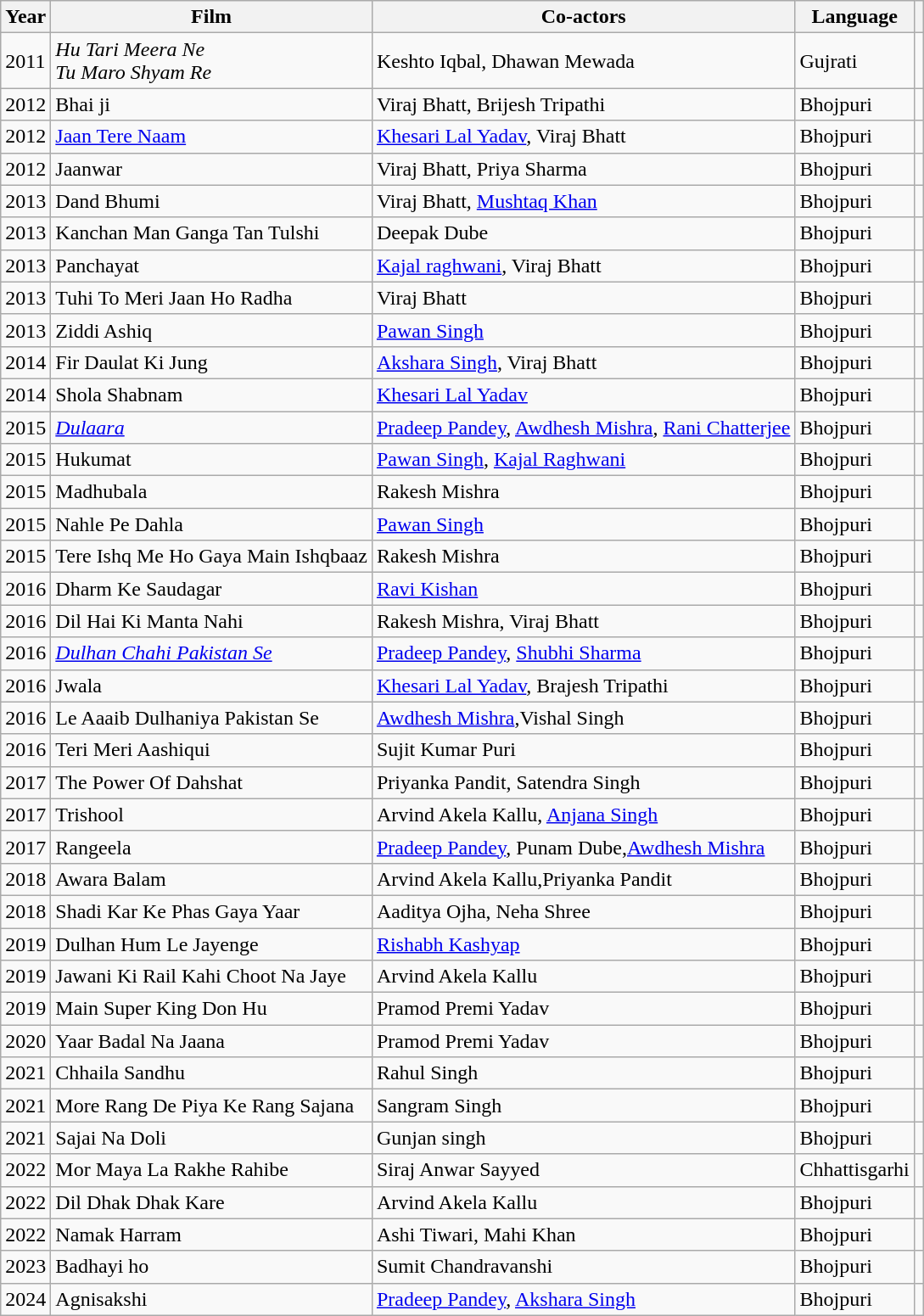<table class="wikitable">
<tr>
<th>Year</th>
<th>Film</th>
<th>Co-actors</th>
<th>Language</th>
<th></th>
</tr>
<tr>
<td>2011</td>
<td><em>Hu Tari Meera Ne</em><br><em>Tu Maro Shyam Re</em></td>
<td>Keshto Iqbal, Dhawan Mewada</td>
<td>Gujrati</td>
<td></td>
</tr>
<tr>
<td>2012</td>
<td>Bhai ji</td>
<td>Viraj Bhatt, Brijesh Tripathi</td>
<td>Bhojpuri</td>
<td></td>
</tr>
<tr>
<td>2012</td>
<td><a href='#'>Jaan Tere Naam</a></td>
<td><a href='#'>Khesari Lal Yadav</a>, Viraj Bhatt</td>
<td>Bhojpuri</td>
<td></td>
</tr>
<tr>
<td>2012</td>
<td>Jaanwar</td>
<td>Viraj Bhatt, Priya Sharma</td>
<td>Bhojpuri</td>
<td></td>
</tr>
<tr>
<td>2013</td>
<td>Dand Bhumi</td>
<td>Viraj Bhatt, <a href='#'>Mushtaq Khan</a></td>
<td>Bhojpuri</td>
<td></td>
</tr>
<tr>
<td>2013</td>
<td>Kanchan Man Ganga Tan Tulshi</td>
<td>Deepak Dube</td>
<td>Bhojpuri</td>
<td></td>
</tr>
<tr>
<td>2013</td>
<td>Panchayat</td>
<td><a href='#'>Kajal raghwani</a>, Viraj Bhatt</td>
<td>Bhojpuri</td>
<td></td>
</tr>
<tr>
<td>2013</td>
<td>Tuhi To Meri Jaan Ho Radha</td>
<td>Viraj Bhatt</td>
<td>Bhojpuri</td>
<td></td>
</tr>
<tr>
<td>2013</td>
<td>Ziddi Ashiq</td>
<td><a href='#'>Pawan Singh</a></td>
<td>Bhojpuri</td>
<td></td>
</tr>
<tr>
<td>2014</td>
<td>Fir Daulat Ki Jung</td>
<td><a href='#'>Akshara Singh</a>, Viraj Bhatt</td>
<td>Bhojpuri</td>
<td></td>
</tr>
<tr>
<td>2014</td>
<td>Shola Shabnam</td>
<td><a href='#'>Khesari Lal Yadav</a></td>
<td>Bhojpuri</td>
<td></td>
</tr>
<tr>
<td>2015</td>
<td><a href='#'><em>Dulaara</em></a></td>
<td><a href='#'>Pradeep Pandey</a>, <a href='#'>Awdhesh Mishra</a>, <a href='#'>Rani Chatterjee</a></td>
<td>Bhojpuri</td>
<td></td>
</tr>
<tr>
<td>2015</td>
<td>Hukumat</td>
<td><a href='#'>Pawan Singh</a>, <a href='#'>Kajal Raghwani</a></td>
<td>Bhojpuri</td>
<td></td>
</tr>
<tr>
<td>2015</td>
<td>Madhubala</td>
<td>Rakesh Mishra</td>
<td>Bhojpuri</td>
<td></td>
</tr>
<tr>
<td>2015</td>
<td>Nahle Pe Dahla</td>
<td><a href='#'>Pawan Singh</a></td>
<td>Bhojpuri</td>
<td></td>
</tr>
<tr>
<td>2015</td>
<td>Tere Ishq Me Ho Gaya Main Ishqbaaz</td>
<td>Rakesh Mishra</td>
<td>Bhojpuri</td>
<td></td>
</tr>
<tr>
<td>2016</td>
<td>Dharm Ke Saudagar</td>
<td><a href='#'>Ravi Kishan</a></td>
<td>Bhojpuri</td>
<td></td>
</tr>
<tr>
<td>2016</td>
<td>Dil Hai Ki Manta Nahi</td>
<td>Rakesh Mishra, Viraj Bhatt</td>
<td>Bhojpuri</td>
<td></td>
</tr>
<tr>
<td>2016</td>
<td><em><a href='#'>Dulhan Chahi Pakistan Se</a></em></td>
<td><a href='#'>Pradeep Pandey</a>, <a href='#'>Shubhi Sharma</a></td>
<td>Bhojpuri</td>
<td></td>
</tr>
<tr>
<td>2016</td>
<td>Jwala</td>
<td><a href='#'>Khesari Lal Yadav</a>, Brajesh Tripathi</td>
<td>Bhojpuri</td>
<td></td>
</tr>
<tr>
<td>2016</td>
<td>Le Aaaib Dulhaniya Pakistan Se</td>
<td><a href='#'>Awdhesh Mishra</a>,Vishal Singh</td>
<td>Bhojpuri</td>
<td></td>
</tr>
<tr>
<td>2016</td>
<td>Teri Meri Aashiqui</td>
<td>Sujit Kumar Puri</td>
<td>Bhojpuri</td>
<td></td>
</tr>
<tr>
<td>2017</td>
<td>The Power Of Dahshat</td>
<td>Priyanka Pandit, Satendra Singh</td>
<td>Bhojpuri</td>
<td></td>
</tr>
<tr>
<td>2017</td>
<td>Trishool</td>
<td>Arvind Akela Kallu, <a href='#'>Anjana Singh</a></td>
<td>Bhojpuri</td>
<td></td>
</tr>
<tr>
<td>2017</td>
<td>Rangeela</td>
<td><a href='#'>Pradeep Pandey</a>, Punam Dube,<a href='#'>Awdhesh Mishra</a></td>
<td>Bhojpuri</td>
<td></td>
</tr>
<tr>
<td>2018</td>
<td>Awara Balam</td>
<td>Arvind Akela Kallu,Priyanka Pandit</td>
<td>Bhojpuri</td>
<td></td>
</tr>
<tr>
<td>2018</td>
<td>Shadi Kar Ke Phas Gaya Yaar</td>
<td>Aaditya Ojha, Neha Shree</td>
<td>Bhojpuri</td>
<td></td>
</tr>
<tr>
<td>2019</td>
<td>Dulhan Hum Le Jayenge</td>
<td><a href='#'>Rishabh Kashyap</a></td>
<td>Bhojpuri</td>
<td></td>
</tr>
<tr>
<td>2019</td>
<td>Jawani Ki Rail Kahi Choot Na Jaye</td>
<td>Arvind Akela Kallu</td>
<td>Bhojpuri</td>
<td></td>
</tr>
<tr>
<td>2019</td>
<td>Main Super King Don Hu</td>
<td>Pramod Premi Yadav</td>
<td>Bhojpuri</td>
<td></td>
</tr>
<tr>
<td>2020</td>
<td>Yaar Badal Na Jaana</td>
<td>Pramod Premi Yadav</td>
<td>Bhojpuri</td>
<td></td>
</tr>
<tr>
<td>2021</td>
<td>Chhaila Sandhu</td>
<td>Rahul Singh</td>
<td>Bhojpuri</td>
<td></td>
</tr>
<tr>
<td>2021</td>
<td>More Rang De Piya Ke Rang Sajana</td>
<td>Sangram Singh</td>
<td>Bhojpuri</td>
<td></td>
</tr>
<tr>
<td>2021</td>
<td>Sajai Na Doli</td>
<td>Gunjan singh</td>
<td>Bhojpuri</td>
<td></td>
</tr>
<tr>
<td>2022</td>
<td>Mor Maya La Rakhe Rahibe</td>
<td>Siraj Anwar Sayyed</td>
<td>Chhattisgarhi</td>
<td></td>
</tr>
<tr>
<td>2022</td>
<td>Dil Dhak Dhak Kare</td>
<td>Arvind Akela Kallu</td>
<td>Bhojpuri</td>
<td></td>
</tr>
<tr>
<td>2022</td>
<td>Namak Harram</td>
<td>Ashi Tiwari, Mahi Khan</td>
<td>Bhojpuri</td>
<td></td>
</tr>
<tr>
<td>2023</td>
<td>Badhayi ho</td>
<td>Sumit Chandravanshi</td>
<td>Bhojpuri</td>
<td></td>
</tr>
<tr>
<td>2024</td>
<td>Agnisakshi</td>
<td><a href='#'>Pradeep Pandey</a>, <a href='#'>Akshara Singh</a></td>
<td>Bhojpuri</td>
<td></td>
</tr>
</table>
